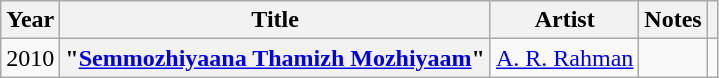<table class="wikitable sortable plainrowheaders">
<tr style="text-align:center;">
<th scope="col">Year</th>
<th scope="col">Title</th>
<th scope="col">Artist</th>
<th scope="col" class="unsortable">Notes</th>
<th scope="col" class="unsortable"></th>
</tr>
<tr>
<td>2010</td>
<th scope="row">"<a href='#'>Semmozhiyaana Thamizh Mozhiyaam</a>"</th>
<td><a href='#'>A. R. Rahman</a></td>
<td></td>
<td style="text-align: center;"></td>
</tr>
</table>
